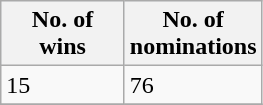<table class="wikitable">
<tr style="background:#ebf5ff;">
<th style="width:75px;">No. of wins</th>
<th style="width:75px;">No. of nominations</th>
</tr>
<tr>
<td>15</td>
<td>76</td>
</tr>
<tr>
</tr>
</table>
